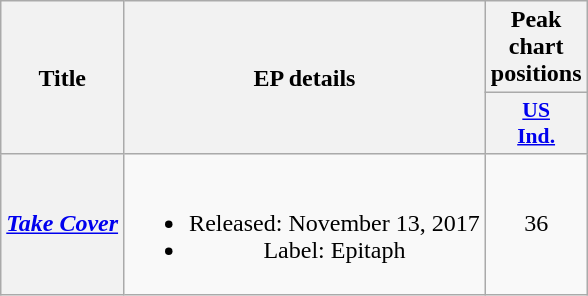<table class="wikitable plainrowheaders" style="text-align:center;">
<tr>
<th scope="col" rowspan="2">Title</th>
<th scope="col" rowspan="2">EP details</th>
<th scope="col">Peak chart positions</th>
</tr>
<tr>
<th scope="col" style="width:2.2em;font-size:90%;"><a href='#'>US<br>Ind.</a><br></th>
</tr>
<tr>
<th scope="row"><em><a href='#'>Take Cover</a></em></th>
<td><br><ul><li>Released: November 13, 2017</li><li>Label: Epitaph</li></ul></td>
<td>36</td>
</tr>
</table>
